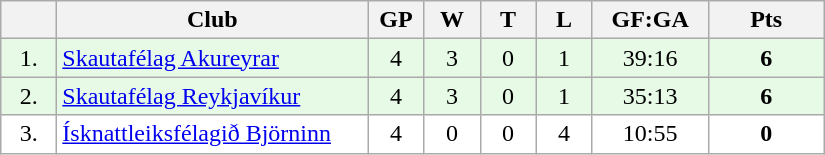<table class="wikitable">
<tr>
<th width="30"></th>
<th width="200">Club</th>
<th width="30">GP</th>
<th width="30">W</th>
<th width="30">T</th>
<th width="30">L</th>
<th width="70">GF:GA</th>
<th width="70">Pts</th>
</tr>
<tr bgcolor="#e6fae6" align="center">
<td>1.</td>
<td align="left"><a href='#'>Skautafélag Akureyrar</a></td>
<td>4</td>
<td>3</td>
<td>0</td>
<td>1</td>
<td>39:16</td>
<td><strong>6</strong></td>
</tr>
<tr bgcolor="#e6fae6" align="center">
<td>2.</td>
<td align="left"><a href='#'>Skautafélag Reykjavíkur</a></td>
<td>4</td>
<td>3</td>
<td>0</td>
<td>1</td>
<td>35:13</td>
<td><strong>6</strong></td>
</tr>
<tr bgcolor="#FFFFFF" align="center">
<td>3.</td>
<td align="left"><a href='#'>Ísknattleiksfélagið Björninn</a></td>
<td>4</td>
<td>0</td>
<td>0</td>
<td>4</td>
<td>10:55</td>
<td><strong>0</strong></td>
</tr>
</table>
